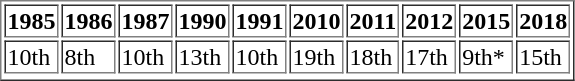<table class="contesttable" border="1">
<tr>
<th>1985</th>
<th>1986</th>
<th>1987</th>
<th>1990</th>
<th>1991</th>
<th>2010</th>
<th>2011</th>
<th>2012</th>
<th>2015</th>
<th>2018</th>
</tr>
<tr>
<td>10th</td>
<td>8th</td>
<td>10th</td>
<td>13th</td>
<td>10th</td>
<td>19th</td>
<td>18th</td>
<td>17th</td>
<td>9th*</td>
<td>15th</td>
</tr>
<tr>
</tr>
</table>
